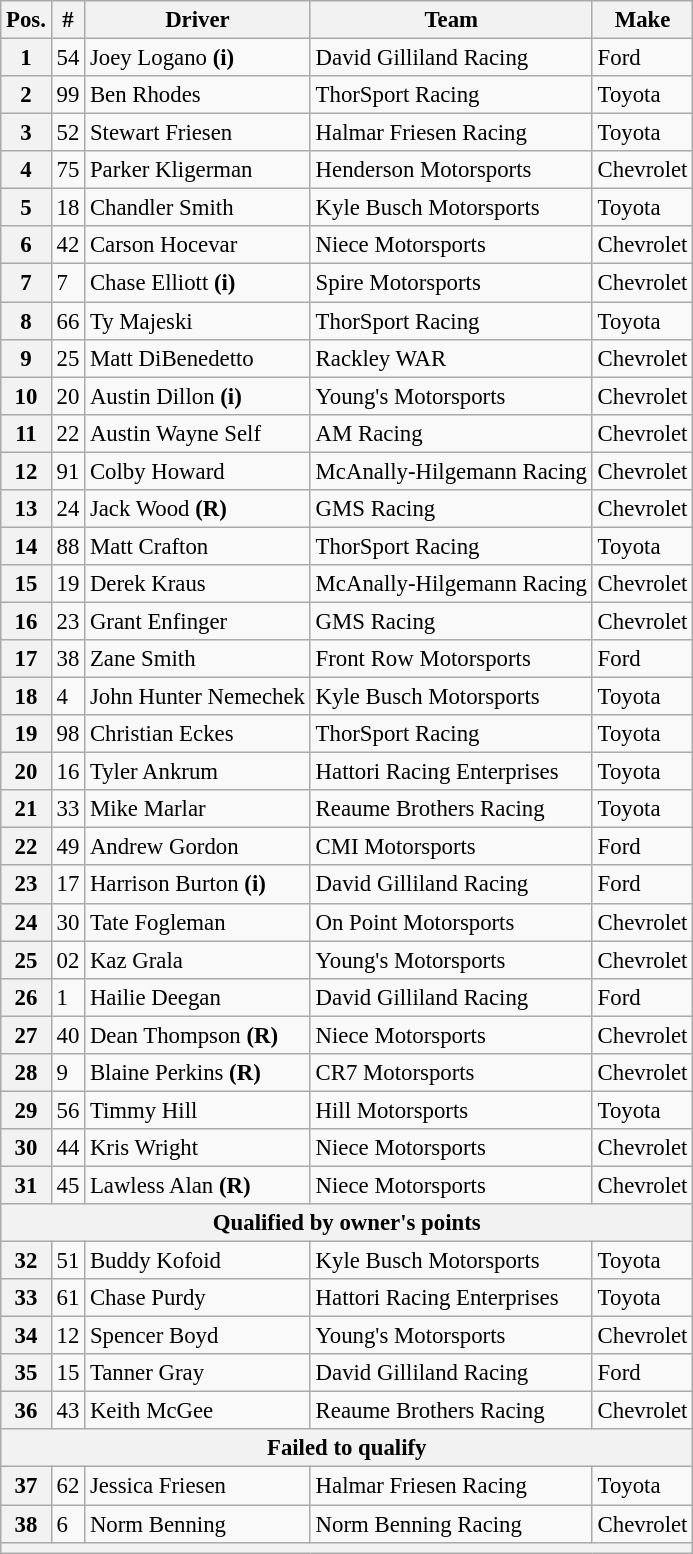<table class="wikitable" style="font-size:95%">
<tr>
<th>Pos.</th>
<th>#</th>
<th>Driver</th>
<th>Team</th>
<th>Make</th>
</tr>
<tr>
<th>1</th>
<td>54</td>
<td>Joey Logano <strong>(i)</strong></td>
<td>David Gilliland Racing</td>
<td>Ford</td>
</tr>
<tr>
<th>2</th>
<td>99</td>
<td>Ben Rhodes</td>
<td>ThorSport Racing</td>
<td>Toyota</td>
</tr>
<tr>
<th>3</th>
<td>52</td>
<td>Stewart Friesen</td>
<td>Halmar Friesen Racing</td>
<td>Toyota</td>
</tr>
<tr>
<th>4</th>
<td>75</td>
<td>Parker Kligerman</td>
<td>Henderson Motorsports</td>
<td>Chevrolet</td>
</tr>
<tr>
<th>5</th>
<td>18</td>
<td>Chandler Smith</td>
<td>Kyle Busch Motorsports</td>
<td>Toyota</td>
</tr>
<tr>
<th>6</th>
<td>42</td>
<td>Carson Hocevar</td>
<td>Niece Motorsports</td>
<td>Chevrolet</td>
</tr>
<tr>
<th>7</th>
<td>7</td>
<td>Chase Elliott <strong>(i)</strong></td>
<td>Spire Motorsports</td>
<td>Chevrolet</td>
</tr>
<tr>
<th>8</th>
<td>66</td>
<td>Ty Majeski</td>
<td>ThorSport Racing</td>
<td>Toyota</td>
</tr>
<tr>
<th>9</th>
<td>25</td>
<td>Matt DiBenedetto</td>
<td>Rackley WAR</td>
<td>Chevrolet</td>
</tr>
<tr>
<th>10</th>
<td>20</td>
<td>Austin Dillon <strong>(i)</strong></td>
<td>Young's Motorsports</td>
<td>Chevrolet</td>
</tr>
<tr>
<th>11</th>
<td>22</td>
<td>Austin Wayne Self</td>
<td>AM Racing</td>
<td>Chevrolet</td>
</tr>
<tr>
<th>12</th>
<td>91</td>
<td>Colby Howard</td>
<td>McAnally-Hilgemann Racing</td>
<td>Chevrolet</td>
</tr>
<tr>
<th>13</th>
<td>24</td>
<td>Jack Wood <strong>(R)</strong></td>
<td>GMS Racing</td>
<td>Chevrolet</td>
</tr>
<tr>
<th>14</th>
<td>88</td>
<td>Matt Crafton</td>
<td>ThorSport Racing</td>
<td>Toyota</td>
</tr>
<tr>
<th>15</th>
<td>19</td>
<td>Derek Kraus</td>
<td>McAnally-Hilgemann Racing</td>
<td>Chevrolet</td>
</tr>
<tr>
<th>16</th>
<td>23</td>
<td>Grant Enfinger</td>
<td>GMS Racing</td>
<td>Chevrolet</td>
</tr>
<tr>
<th>17</th>
<td>38</td>
<td>Zane Smith</td>
<td>Front Row Motorsports</td>
<td>Ford</td>
</tr>
<tr>
<th>18</th>
<td>4</td>
<td>John Hunter Nemechek</td>
<td>Kyle Busch Motorsports</td>
<td>Toyota</td>
</tr>
<tr>
<th>19</th>
<td>98</td>
<td>Christian Eckes</td>
<td>ThorSport Racing</td>
<td>Toyota</td>
</tr>
<tr>
<th>20</th>
<td>16</td>
<td>Tyler Ankrum</td>
<td>Hattori Racing Enterprises</td>
<td>Toyota</td>
</tr>
<tr>
<th>21</th>
<td>33</td>
<td>Mike Marlar</td>
<td>Reaume Brothers Racing</td>
<td>Toyota</td>
</tr>
<tr>
<th>22</th>
<td>49</td>
<td>Andrew Gordon</td>
<td>CMI Motorsports</td>
<td>Ford</td>
</tr>
<tr>
<th>23</th>
<td>17</td>
<td>Harrison Burton <strong>(i)</strong></td>
<td>David Gilliland Racing</td>
<td>Ford</td>
</tr>
<tr>
<th>24</th>
<td>30</td>
<td>Tate Fogleman</td>
<td>On Point Motorsports</td>
<td>Chevrolet</td>
</tr>
<tr>
<th>25</th>
<td>02</td>
<td>Kaz Grala</td>
<td>Young's Motorsports</td>
<td>Chevrolet</td>
</tr>
<tr>
<th>26</th>
<td>1</td>
<td>Hailie Deegan</td>
<td>David Gilliland Racing</td>
<td>Ford</td>
</tr>
<tr>
<th>27</th>
<td>40</td>
<td>Dean Thompson <strong>(R)</strong></td>
<td>Niece Motorsports</td>
<td>Chevrolet</td>
</tr>
<tr>
<th>28</th>
<td>9</td>
<td>Blaine Perkins <strong>(R)</strong></td>
<td>CR7 Motorsports</td>
<td>Chevrolet</td>
</tr>
<tr>
<th>29</th>
<td>56</td>
<td>Timmy Hill</td>
<td>Hill Motorsports</td>
<td>Toyota</td>
</tr>
<tr>
<th>30</th>
<td>44</td>
<td>Kris Wright</td>
<td>Niece Motorsports</td>
<td>Chevrolet</td>
</tr>
<tr>
<th>31</th>
<td>45</td>
<td>Lawless Alan <strong>(R)</strong></td>
<td>Niece Motorsports</td>
<td>Chevrolet</td>
</tr>
<tr>
<th colspan="5">Qualified by owner's points</th>
</tr>
<tr>
<th>32</th>
<td>51</td>
<td>Buddy Kofoid</td>
<td>Kyle Busch Motorsports</td>
<td>Toyota</td>
</tr>
<tr>
<th>33</th>
<td>61</td>
<td>Chase Purdy</td>
<td>Hattori Racing Enterprises</td>
<td>Toyota</td>
</tr>
<tr>
<th>34</th>
<td>12</td>
<td>Spencer Boyd</td>
<td>Young's Motorsports</td>
<td>Chevrolet</td>
</tr>
<tr>
<th>35</th>
<td>15</td>
<td>Tanner Gray</td>
<td>David Gilliland Racing</td>
<td>Ford</td>
</tr>
<tr>
<th>36</th>
<td>43</td>
<td>Keith McGee</td>
<td>Reaume Brothers Racing</td>
<td>Chevrolet</td>
</tr>
<tr>
<th colspan="5">Failed to qualify</th>
</tr>
<tr>
<th>37</th>
<td>62</td>
<td>Jessica Friesen</td>
<td>Halmar Friesen Racing</td>
<td>Toyota</td>
</tr>
<tr>
<th>38</th>
<td>6</td>
<td>Norm Benning</td>
<td>Norm Benning Racing</td>
<td>Chevrolet</td>
</tr>
<tr>
<th colspan="5"></th>
</tr>
</table>
